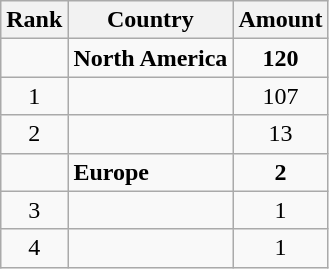<table class="wikitable" style="text-align: center;">
<tr>
<th>Rank</th>
<th>Country</th>
<th>Amount</th>
</tr>
<tr>
<td></td>
<td style="text-align: left;"><strong>North America</strong></td>
<td><strong>120</strong></td>
</tr>
<tr>
<td>1</td>
<td style="text-align: left;"></td>
<td>107</td>
</tr>
<tr>
<td>2</td>
<td style="text-align: left;"></td>
<td>13</td>
</tr>
<tr>
<td></td>
<td style="text-align: left;"><strong>Europe</strong></td>
<td><strong>2</strong></td>
</tr>
<tr>
<td>3</td>
<td style="text-align: left;"></td>
<td>1</td>
</tr>
<tr>
<td>4</td>
<td style="text-align: left;"></td>
<td>1</td>
</tr>
</table>
